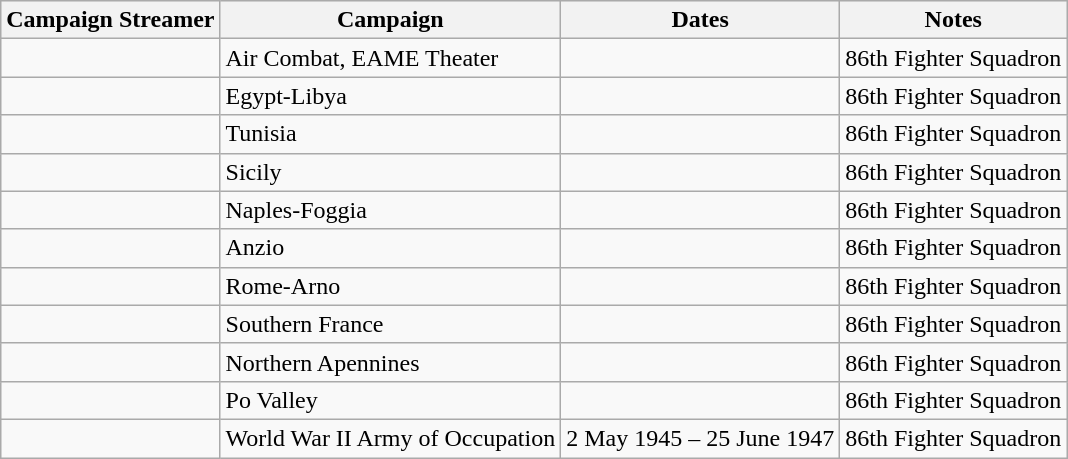<table class="wikitable">
<tr style="background:#efefef;">
<th>Campaign Streamer</th>
<th>Campaign</th>
<th>Dates</th>
<th>Notes</th>
</tr>
<tr>
<td></td>
<td>Air Combat, EAME Theater</td>
<td></td>
<td>86th Fighter Squadron</td>
</tr>
<tr>
<td></td>
<td>Egypt-Libya</td>
<td></td>
<td>86th Fighter Squadron</td>
</tr>
<tr>
<td></td>
<td>Tunisia</td>
<td></td>
<td>86th Fighter Squadron</td>
</tr>
<tr>
<td></td>
<td>Sicily</td>
<td></td>
<td>86th Fighter Squadron</td>
</tr>
<tr>
<td></td>
<td>Naples-Foggia</td>
<td></td>
<td>86th Fighter Squadron</td>
</tr>
<tr>
<td></td>
<td>Anzio</td>
<td></td>
<td>86th Fighter Squadron</td>
</tr>
<tr>
<td></td>
<td>Rome-Arno</td>
<td></td>
<td>86th Fighter Squadron</td>
</tr>
<tr>
<td></td>
<td>Southern France</td>
<td></td>
<td>86th Fighter Squadron</td>
</tr>
<tr>
<td></td>
<td>Northern Apennines</td>
<td></td>
<td>86th Fighter Squadron</td>
</tr>
<tr>
<td></td>
<td>Po Valley</td>
<td></td>
<td>86th Fighter Squadron</td>
</tr>
<tr>
<td></td>
<td>World War II Army of Occupation</td>
<td>2 May 1945 – 25 June 1947</td>
<td>86th Fighter Squadron</td>
</tr>
</table>
